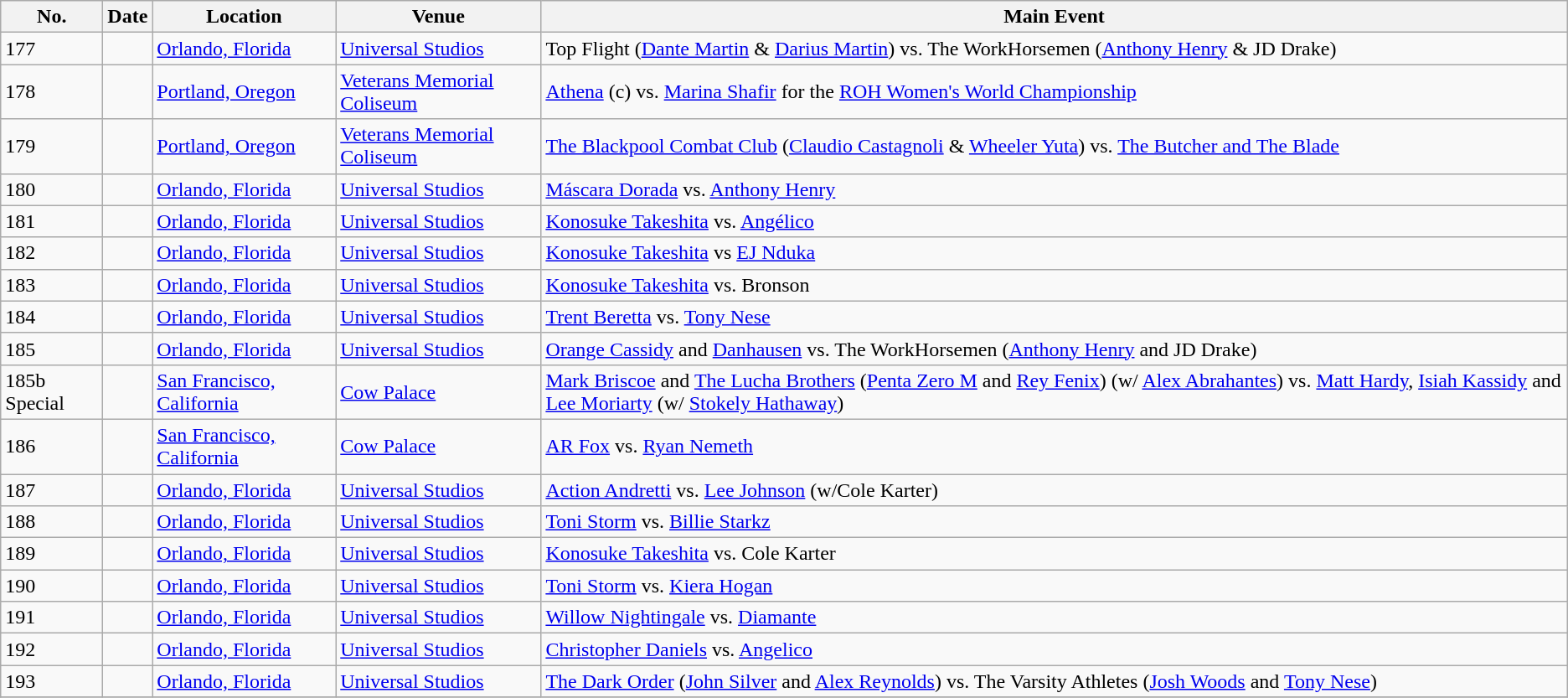<table class="wikitable sortable">
<tr>
<th>No.</th>
<th>Date</th>
<th>Location</th>
<th>Venue</th>
<th>Main Event</th>
</tr>
<tr>
<td>177</td>
<td></td>
<td><a href='#'>Orlando, Florida</a></td>
<td><a href='#'>Universal Studios</a></td>
<td>Top Flight (<a href='#'>Dante Martin</a> & <a href='#'>Darius Martin</a>) vs. The WorkHorsemen (<a href='#'>Anthony Henry</a> & JD Drake)</td>
</tr>
<tr>
<td>178</td>
<td></td>
<td><a href='#'>Portland, Oregon</a></td>
<td><a href='#'>Veterans Memorial Coliseum</a></td>
<td><a href='#'>Athena</a> (c) vs. <a href='#'>Marina Shafir</a> for the <a href='#'>ROH Women's World Championship</a></td>
</tr>
<tr>
<td>179</td>
<td></td>
<td><a href='#'>Portland, Oregon</a></td>
<td><a href='#'>Veterans Memorial Coliseum</a></td>
<td><a href='#'>The Blackpool Combat Club</a> (<a href='#'>Claudio Castagnoli</a> & <a href='#'>Wheeler Yuta</a>) vs. <a href='#'>The Butcher and The Blade</a></td>
</tr>
<tr>
<td>180</td>
<td></td>
<td><a href='#'>Orlando, Florida</a></td>
<td><a href='#'>Universal Studios</a></td>
<td><a href='#'>Máscara Dorada</a> vs. <a href='#'>Anthony Henry</a></td>
</tr>
<tr>
<td>181</td>
<td></td>
<td><a href='#'>Orlando, Florida</a></td>
<td><a href='#'>Universal Studios</a></td>
<td><a href='#'>Konosuke Takeshita</a> vs. <a href='#'>Angélico</a></td>
</tr>
<tr>
<td>182</td>
<td></td>
<td><a href='#'>Orlando, Florida</a></td>
<td><a href='#'>Universal Studios</a></td>
<td><a href='#'>Konosuke Takeshita</a> vs <a href='#'>EJ Nduka</a></td>
</tr>
<tr>
<td>183</td>
<td></td>
<td><a href='#'>Orlando, Florida</a></td>
<td><a href='#'>Universal Studios</a></td>
<td><a href='#'>Konosuke Takeshita</a> vs. Bronson</td>
</tr>
<tr>
<td>184</td>
<td></td>
<td><a href='#'>Orlando, Florida</a></td>
<td><a href='#'>Universal Studios</a></td>
<td><a href='#'>Trent Beretta</a> vs. <a href='#'>Tony Nese</a></td>
</tr>
<tr>
<td>185</td>
<td></td>
<td><a href='#'>Orlando, Florida</a></td>
<td><a href='#'>Universal Studios</a></td>
<td><a href='#'>Orange Cassidy</a> and <a href='#'>Danhausen</a> vs. The WorkHorsemen (<a href='#'>Anthony Henry</a> and JD Drake)</td>
</tr>
<tr>
<td>185b Special</td>
<td></td>
<td><a href='#'>San Francisco, California</a></td>
<td><a href='#'>Cow Palace</a></td>
<td><a href='#'>Mark Briscoe</a> and <a href='#'>The Lucha Brothers</a> (<a href='#'>Penta Zero M</a> and <a href='#'>Rey Fenix</a>) (w/ <a href='#'>Alex Abrahantes</a>) vs. <a href='#'>Matt Hardy</a>, <a href='#'>Isiah Kassidy</a> and <a href='#'>Lee Moriarty</a> (w/ <a href='#'>Stokely Hathaway</a>)</td>
</tr>
<tr>
<td>186</td>
<td></td>
<td><a href='#'>San Francisco, California</a></td>
<td><a href='#'>Cow Palace</a></td>
<td><a href='#'>AR Fox</a> vs. <a href='#'>Ryan Nemeth</a></td>
</tr>
<tr>
<td>187</td>
<td></td>
<td><a href='#'>Orlando, Florida</a></td>
<td><a href='#'>Universal Studios</a></td>
<td><a href='#'>Action Andretti</a> vs. <a href='#'>Lee Johnson</a> (w/Cole Karter)</td>
</tr>
<tr>
<td>188</td>
<td></td>
<td><a href='#'>Orlando, Florida</a></td>
<td><a href='#'>Universal Studios</a></td>
<td><a href='#'>Toni Storm</a> vs. <a href='#'>Billie Starkz</a></td>
</tr>
<tr>
<td>189</td>
<td></td>
<td><a href='#'>Orlando, Florida</a></td>
<td><a href='#'>Universal Studios</a></td>
<td><a href='#'>Konosuke Takeshita</a> vs. Cole Karter</td>
</tr>
<tr>
<td>190</td>
<td></td>
<td><a href='#'>Orlando, Florida</a></td>
<td><a href='#'>Universal Studios</a></td>
<td><a href='#'>Toni Storm</a> vs. <a href='#'>Kiera Hogan</a></td>
</tr>
<tr>
<td>191</td>
<td></td>
<td><a href='#'>Orlando, Florida</a></td>
<td><a href='#'>Universal Studios</a></td>
<td><a href='#'>Willow Nightingale</a> vs. <a href='#'>Diamante</a></td>
</tr>
<tr>
<td>192</td>
<td></td>
<td><a href='#'>Orlando, Florida</a></td>
<td><a href='#'>Universal Studios</a></td>
<td><a href='#'>Christopher Daniels</a> vs. <a href='#'>Angelico</a></td>
</tr>
<tr>
<td>193</td>
<td></td>
<td><a href='#'>Orlando, Florida</a></td>
<td><a href='#'>Universal Studios</a></td>
<td><a href='#'>The Dark Order</a> (<a href='#'>John Silver</a> and <a href='#'>Alex Reynolds</a>) vs. The Varsity Athletes (<a href='#'>Josh Woods</a> and <a href='#'>Tony Nese</a>)</td>
</tr>
<tr>
</tr>
</table>
